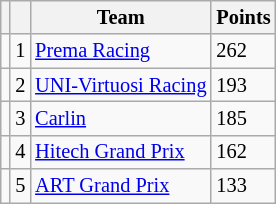<table class="wikitable" style="font-size: 85%;">
<tr>
<th></th>
<th></th>
<th>Team</th>
<th>Points</th>
</tr>
<tr>
<td align="left"></td>
<td align="center">1</td>
<td> <a href='#'>Prema Racing</a></td>
<td>262</td>
</tr>
<tr>
<td align="left"></td>
<td align="center">2</td>
<td> <a href='#'>UNI-Virtuosi Racing</a></td>
<td>193</td>
</tr>
<tr>
<td align="left"></td>
<td align="center">3</td>
<td> <a href='#'>Carlin</a></td>
<td>185</td>
</tr>
<tr>
<td align="left"></td>
<td align="center">4</td>
<td> <a href='#'>Hitech Grand Prix</a></td>
<td>162</td>
</tr>
<tr>
<td align="left"></td>
<td align="center">5</td>
<td> <a href='#'>ART Grand Prix</a></td>
<td>133</td>
</tr>
</table>
